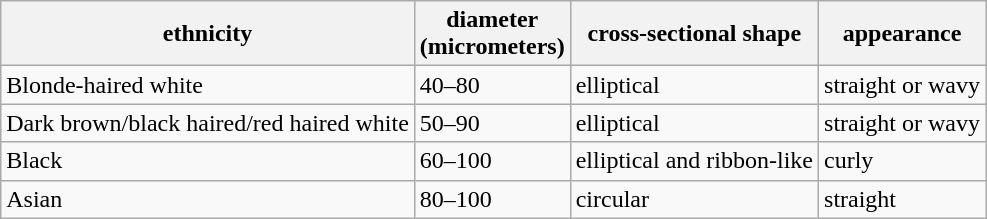<table class="wikitable">
<tr>
<th>ethnicity</th>
<th>diameter<br>(micrometers)</th>
<th>cross-sectional shape</th>
<th>appearance</th>
</tr>
<tr>
<td>Blonde-haired white</td>
<td>40–80</td>
<td>elliptical</td>
<td>straight or wavy</td>
</tr>
<tr>
<td>Dark brown/black haired/red haired white</td>
<td>50–90</td>
<td>elliptical</td>
<td>straight or wavy</td>
</tr>
<tr>
<td>Black</td>
<td>60–100</td>
<td>elliptical and ribbon-like</td>
<td>curly</td>
</tr>
<tr>
<td>Asian</td>
<td>80–100</td>
<td>circular</td>
<td>straight</td>
</tr>
</table>
